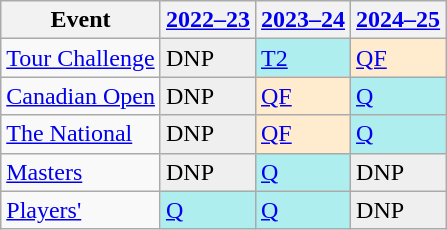<table class="wikitable" border="1">
<tr>
<th>Event</th>
<th><a href='#'>2022–23</a></th>
<th><a href='#'>2023–24</a></th>
<th><a href='#'>2024–25</a></th>
</tr>
<tr>
<td><a href='#'>Tour Challenge</a></td>
<td style="background:#EFEFEF;">DNP</td>
<td style="background:#afeeee;"><a href='#'>T2</a></td>
<td style="background:#ffebcd;"><a href='#'>QF</a></td>
</tr>
<tr>
<td><a href='#'>Canadian Open</a></td>
<td style="background:#EFEFEF;">DNP</td>
<td style="background:#ffebcd;"><a href='#'>QF</a></td>
<td style="background:#afeeee;"><a href='#'>Q</a></td>
</tr>
<tr>
<td><a href='#'>The National</a></td>
<td style="background:#EFEFEF;">DNP</td>
<td style="background:#ffebcd;"><a href='#'>QF</a></td>
<td style="background:#afeeee;"><a href='#'>Q</a></td>
</tr>
<tr>
<td><a href='#'>Masters</a></td>
<td style="background:#EFEFEF;">DNP</td>
<td style="background:#afeeee;"><a href='#'>Q</a></td>
<td style="background:#EFEFEF;">DNP</td>
</tr>
<tr>
<td><a href='#'>Players'</a></td>
<td style="background:#afeeee;"><a href='#'>Q</a></td>
<td style="background:#afeeee;"><a href='#'>Q</a></td>
<td style="background:#EFEFEF;">DNP</td>
</tr>
</table>
